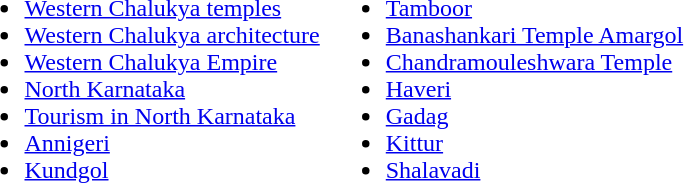<table>
<tr valign=top>
<td><br><ul><li><a href='#'>Western Chalukya temples</a></li><li><a href='#'>Western Chalukya architecture</a></li><li><a href='#'>Western Chalukya Empire</a></li><li><a href='#'>North Karnataka</a></li><li><a href='#'>Tourism in North Karnataka</a></li><li><a href='#'>Annigeri</a></li><li><a href='#'>Kundgol</a></li></ul></td>
<td><br><ul><li><a href='#'>Tamboor</a></li><li><a href='#'>Banashankari Temple Amargol</a></li><li><a href='#'>Chandramouleshwara Temple</a></li><li><a href='#'>Haveri</a></li><li><a href='#'>Gadag</a></li><li><a href='#'>Kittur</a></li><li><a href='#'>Shalavadi</a></li></ul></td>
</tr>
</table>
